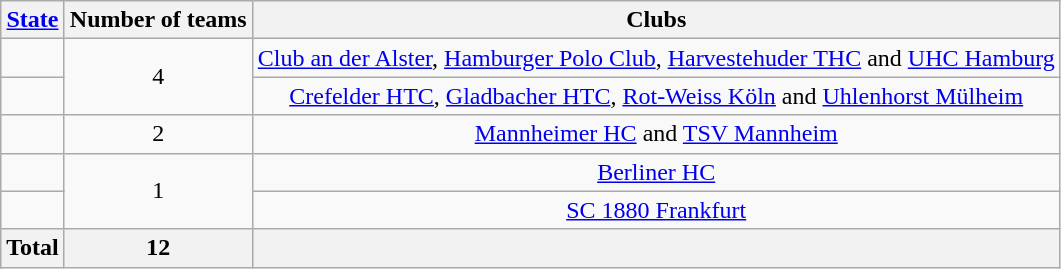<table class="wikitable">
<tr>
<th><a href='#'>State</a></th>
<th>Number of teams</th>
<th>Clubs</th>
</tr>
<tr>
<td></td>
<td align=center rowspan=2>4</td>
<td align=center><a href='#'>Club an der Alster</a>, <a href='#'>Hamburger Polo Club</a>, <a href='#'>Harvestehuder THC</a> and <a href='#'>UHC Hamburg</a></td>
</tr>
<tr>
<td></td>
<td align=center><a href='#'>Crefelder HTC</a>, <a href='#'>Gladbacher HTC</a>, <a href='#'>Rot-Weiss Köln</a> and <a href='#'>Uhlenhorst Mülheim</a></td>
</tr>
<tr>
<td></td>
<td align=center>2</td>
<td align=center><a href='#'>Mannheimer HC</a> and <a href='#'>TSV Mannheim</a></td>
</tr>
<tr>
<td></td>
<td align=center rowspan=2>1</td>
<td align=center><a href='#'>Berliner HC</a></td>
</tr>
<tr>
<td></td>
<td align=center><a href='#'>SC 1880 Frankfurt</a></td>
</tr>
<tr>
<th>Total</th>
<th>12</th>
<th></th>
</tr>
</table>
